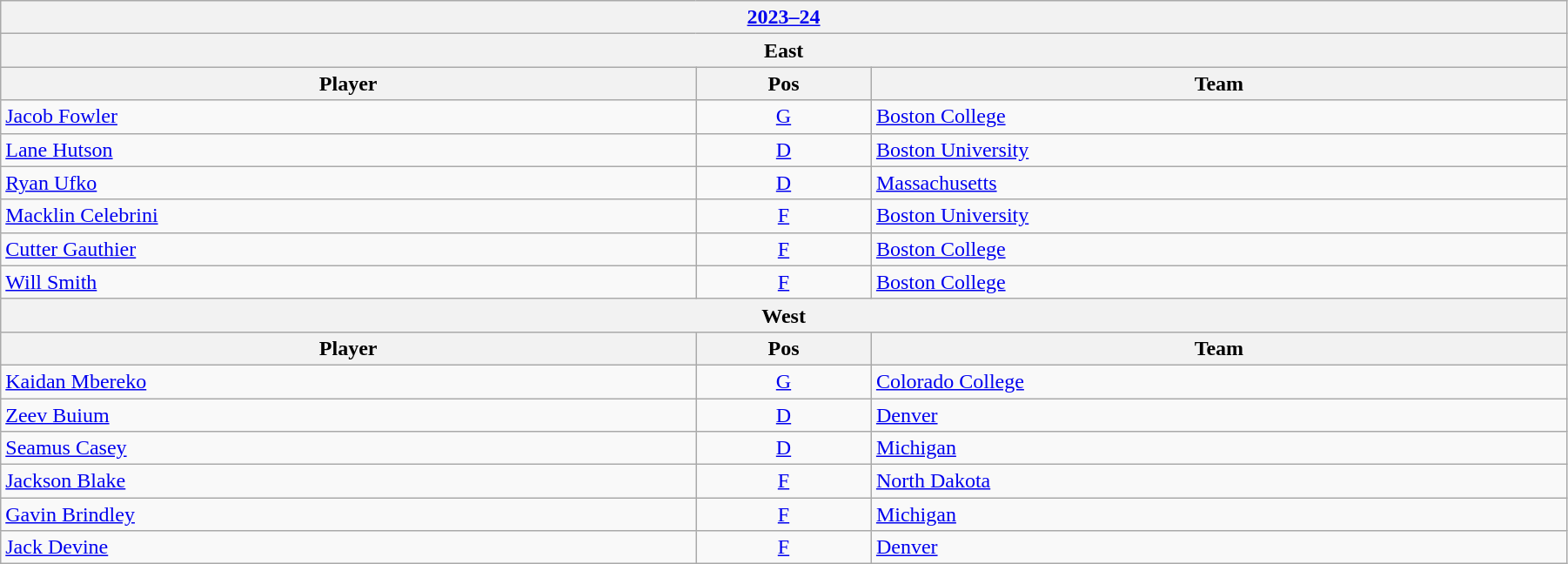<table class="wikitable" width=95%>
<tr>
<th colspan=3><a href='#'>2023–24</a></th>
</tr>
<tr>
<th colspan=3><strong>East</strong></th>
</tr>
<tr>
<th>Player</th>
<th>Pos</th>
<th>Team</th>
</tr>
<tr>
<td><a href='#'>Jacob Fowler</a></td>
<td style="text-align:center;"><a href='#'>G</a></td>
<td><a href='#'>Boston College</a></td>
</tr>
<tr>
<td><a href='#'>Lane Hutson</a></td>
<td style="text-align:center;"><a href='#'>D</a></td>
<td><a href='#'>Boston University</a></td>
</tr>
<tr>
<td><a href='#'>Ryan Ufko</a></td>
<td style="text-align:center;"><a href='#'>D</a></td>
<td><a href='#'>Massachusetts</a></td>
</tr>
<tr>
<td><a href='#'>Macklin Celebrini</a></td>
<td style="text-align:center;"><a href='#'>F</a></td>
<td><a href='#'>Boston University</a></td>
</tr>
<tr>
<td><a href='#'>Cutter Gauthier</a></td>
<td style="text-align:center;"><a href='#'>F</a></td>
<td><a href='#'>Boston College</a></td>
</tr>
<tr>
<td><a href='#'>Will Smith</a></td>
<td style="text-align:center;"><a href='#'>F</a></td>
<td><a href='#'>Boston College</a></td>
</tr>
<tr>
<th colspan=3><strong>West</strong></th>
</tr>
<tr>
<th>Player</th>
<th>Pos</th>
<th>Team</th>
</tr>
<tr>
<td><a href='#'>Kaidan Mbereko</a></td>
<td style="text-align:center;"><a href='#'>G</a></td>
<td><a href='#'>Colorado College</a></td>
</tr>
<tr>
<td><a href='#'>Zeev Buium</a></td>
<td style="text-align:center;"><a href='#'>D</a></td>
<td><a href='#'>Denver</a></td>
</tr>
<tr>
<td><a href='#'>Seamus Casey</a></td>
<td style="text-align:center;"><a href='#'>D</a></td>
<td><a href='#'>Michigan</a></td>
</tr>
<tr>
<td><a href='#'>Jackson Blake</a></td>
<td style="text-align:center;"><a href='#'>F</a></td>
<td><a href='#'>North Dakota</a></td>
</tr>
<tr>
<td><a href='#'>Gavin Brindley</a></td>
<td style="text-align:center;"><a href='#'>F</a></td>
<td><a href='#'>Michigan</a></td>
</tr>
<tr>
<td><a href='#'>Jack Devine</a></td>
<td style="text-align:center;"><a href='#'>F</a></td>
<td><a href='#'>Denver</a></td>
</tr>
</table>
